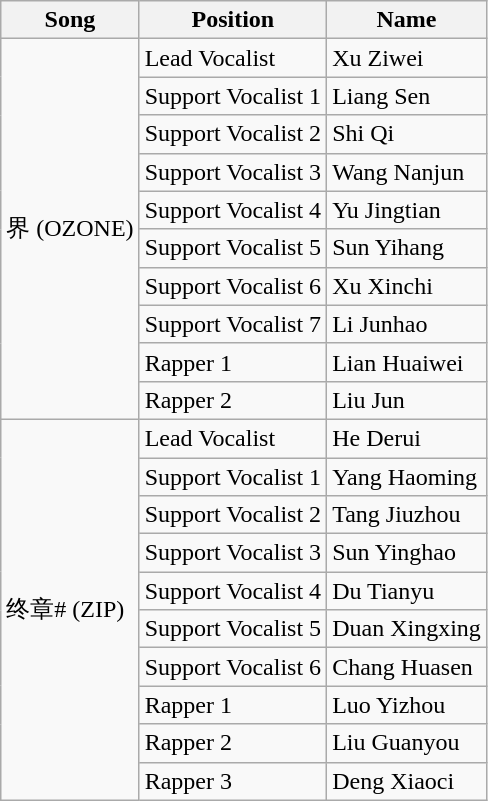<table class="wikitable sortable">
<tr>
<th>Song</th>
<th>Position</th>
<th>Name</th>
</tr>
<tr>
<td rowspan="10">界 (OZONE)</td>
<td>Lead Vocalist</td>
<td>Xu Ziwei</td>
</tr>
<tr>
<td>Support Vocalist 1</td>
<td>Liang Sen</td>
</tr>
<tr>
<td>Support Vocalist 2</td>
<td>Shi Qi</td>
</tr>
<tr>
<td>Support Vocalist 3</td>
<td>Wang Nanjun</td>
</tr>
<tr>
<td>Support Vocalist 4</td>
<td>Yu Jingtian</td>
</tr>
<tr>
<td>Support Vocalist 5</td>
<td>Sun Yihang</td>
</tr>
<tr>
<td>Support Vocalist 6</td>
<td>Xu Xinchi</td>
</tr>
<tr>
<td>Support Vocalist 7</td>
<td>Li Junhao</td>
</tr>
<tr>
<td>Rapper 1</td>
<td>Lian Huaiwei</td>
</tr>
<tr>
<td>Rapper 2</td>
<td>Liu Jun</td>
</tr>
<tr>
<td rowspan="10">终章# (ZIP)</td>
<td>Lead Vocalist</td>
<td>He Derui</td>
</tr>
<tr>
<td>Support Vocalist 1</td>
<td>Yang Haoming</td>
</tr>
<tr>
<td>Support Vocalist 2</td>
<td>Tang Jiuzhou</td>
</tr>
<tr>
<td>Support Vocalist 3</td>
<td>Sun Yinghao</td>
</tr>
<tr>
<td>Support Vocalist 4</td>
<td>Du Tianyu</td>
</tr>
<tr>
<td>Support Vocalist 5</td>
<td>Duan Xingxing</td>
</tr>
<tr>
<td>Support Vocalist 6</td>
<td>Chang Huasen</td>
</tr>
<tr>
<td>Rapper 1</td>
<td>Luo Yizhou</td>
</tr>
<tr>
<td>Rapper 2</td>
<td>Liu Guanyou</td>
</tr>
<tr>
<td>Rapper 3</td>
<td>Deng Xiaoci</td>
</tr>
</table>
